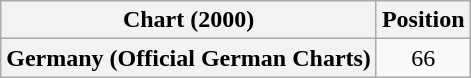<table class="wikitable plainrowheaders" style="text-align:center">
<tr>
<th scope="col">Chart (2000)</th>
<th scope="col">Position</th>
</tr>
<tr>
<th scope="row">Germany (Official German Charts)</th>
<td>66</td>
</tr>
</table>
